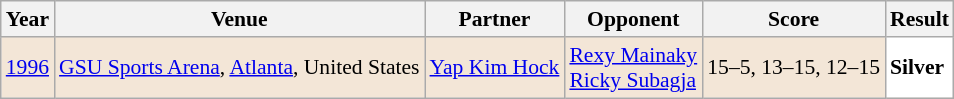<table class="sortable wikitable" style="font-size: 90%;">
<tr>
<th>Year</th>
<th>Venue</th>
<th>Partner</th>
<th>Opponent</th>
<th>Score</th>
<th>Result</th>
</tr>
<tr style="background:#F3E6D7">
<td align="center"><a href='#'>1996</a></td>
<td align="left"><a href='#'>GSU Sports Arena</a>, <a href='#'>Atlanta</a>, United States</td>
<td align="left"> <a href='#'>Yap Kim Hock</a></td>
<td align="left"> <a href='#'>Rexy Mainaky</a><br> <a href='#'>Ricky Subagja</a></td>
<td align="left">15–5, 13–15, 12–15</td>
<td style="text-align:left; background:white"> <strong>Silver</strong></td>
</tr>
</table>
